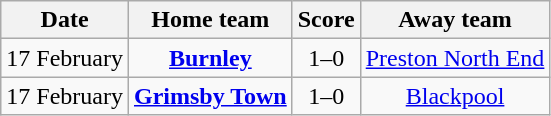<table class="wikitable" style="text-align: center">
<tr>
<th>Date</th>
<th>Home team</th>
<th>Score</th>
<th>Away team</th>
</tr>
<tr>
<td>17 February</td>
<td><strong><a href='#'>Burnley</a></strong></td>
<td>1–0</td>
<td><a href='#'>Preston North End</a></td>
</tr>
<tr>
<td>17 February</td>
<td><strong><a href='#'>Grimsby Town</a></strong></td>
<td>1–0</td>
<td><a href='#'>Blackpool</a></td>
</tr>
</table>
